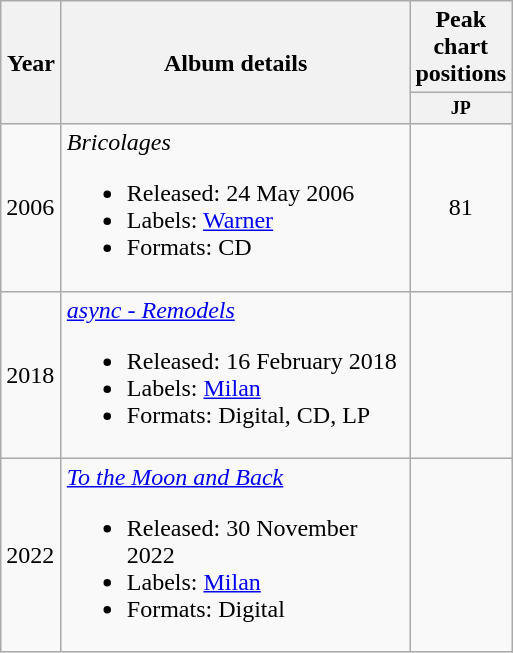<table class="wikitable">
<tr>
<th width="33" rowspan="2">Year</th>
<th rowspan="2" style="width:225px;">Album details</th>
<th colspan="1">Peak chart positions</th>
</tr>
<tr>
<th style="width:3.5em;font-size:75%">JP</th>
</tr>
<tr>
<td>2006</td>
<td><em>Bricolages</em><br><ul><li>Released: 24 May 2006</li><li>Labels: <a href='#'>Warner</a></li><li>Formats: CD</li></ul></td>
<td align="center">81</td>
</tr>
<tr>
<td>2018</td>
<td><em><a href='#'>async - Remodels</a></em><br><ul><li>Released: 16 February 2018</li><li>Labels: <a href='#'>Milan</a></li><li>Formats: Digital, CD, LP</li></ul></td>
<td align="center"></td>
</tr>
<tr>
<td>2022</td>
<td><em><a href='#'>To the Moon and Back</a></em><br><ul><li>Released: 30 November 2022</li><li>Labels: <a href='#'>Milan</a></li><li>Formats: Digital</li></ul></td>
<td align="center"></td>
</tr>
</table>
